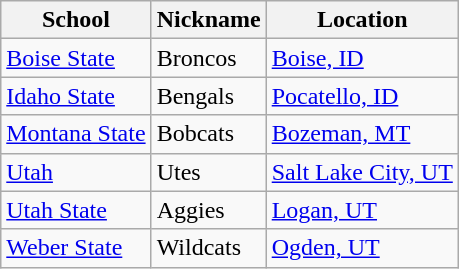<table class="wikitable sortable">
<tr>
<th>School</th>
<th>Nickname</th>
<th>Location</th>
</tr>
<tr>
<td><a href='#'>Boise State</a></td>
<td>Broncos</td>
<td><a href='#'>Boise, ID</a></td>
</tr>
<tr>
<td><a href='#'>Idaho State</a></td>
<td>Bengals</td>
<td><a href='#'>Pocatello, ID</a></td>
</tr>
<tr>
<td><a href='#'>Montana State</a></td>
<td>Bobcats</td>
<td><a href='#'>Bozeman, MT</a></td>
</tr>
<tr>
<td><a href='#'>Utah</a></td>
<td>Utes</td>
<td><a href='#'>Salt Lake City, UT</a></td>
</tr>
<tr>
<td><a href='#'>Utah State</a></td>
<td>Aggies</td>
<td><a href='#'>Logan, UT</a></td>
</tr>
<tr>
<td><a href='#'>Weber State</a></td>
<td>Wildcats</td>
<td><a href='#'>Ogden, UT</a></td>
</tr>
</table>
